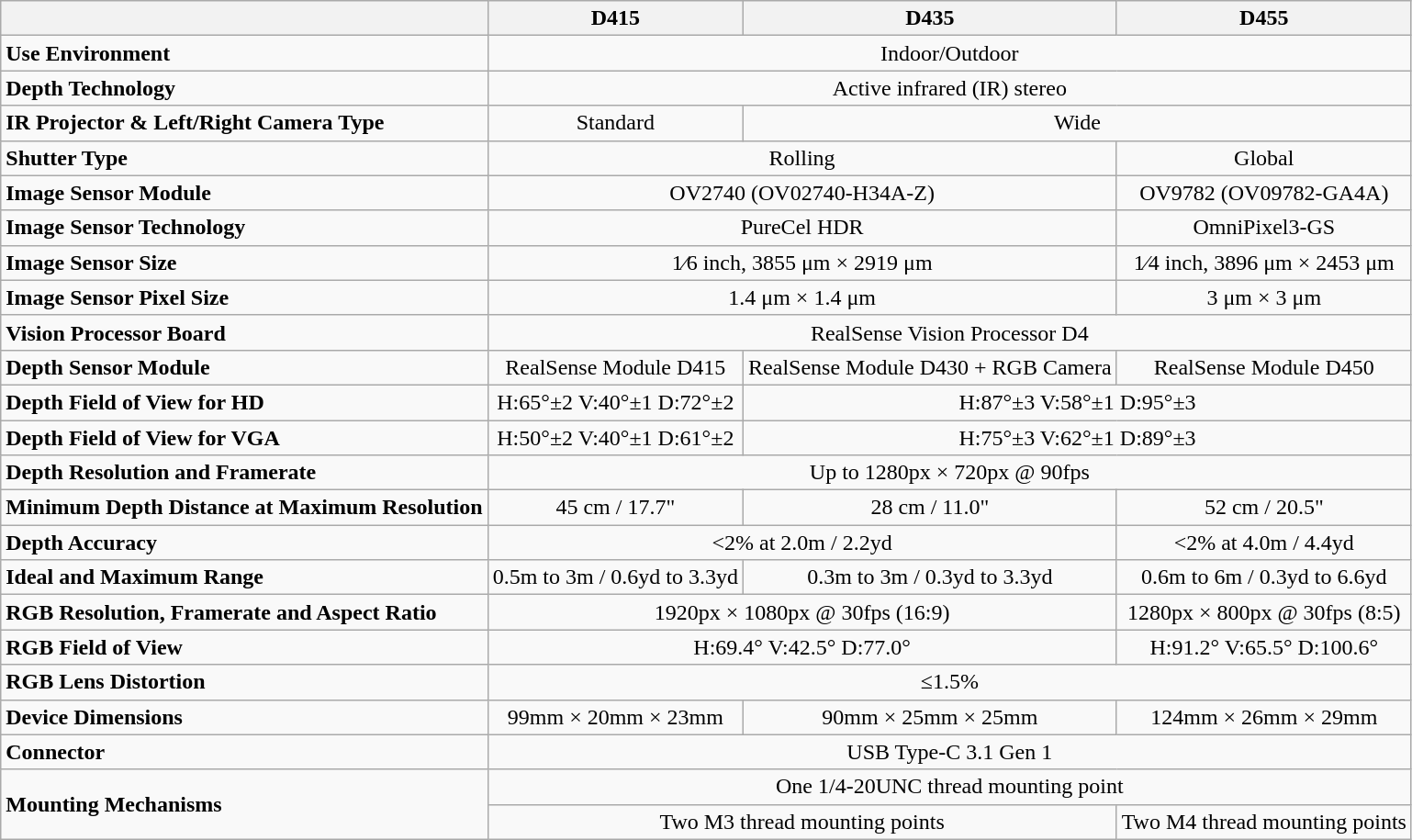<table class="wikitable">
<tr>
<th></th>
<th>D415</th>
<th>D435</th>
<th>D455</th>
</tr>
<tr>
<td><strong>Use Environment</strong></td>
<td colspan="3" style="text-align:center;">Indoor/Outdoor</td>
</tr>
<tr>
<td><strong>Depth Technology</strong></td>
<td colspan="3" style="text-align:center;">Active  infrared (IR) stereo</td>
</tr>
<tr>
<td><strong>IR Projector & Left/Right Camera Type</strong></td>
<td style="text-align:center;">Standard</td>
<td colspan="2" style="text-align:center;">Wide</td>
</tr>
<tr>
<td><strong>Shutter Type</strong></td>
<td colspan="2" style="text-align:center;">Rolling</td>
<td style="text-align:center;">Global</td>
</tr>
<tr>
<td><strong>Image Sensor Module</strong></td>
<td colspan="2" style="text-align:center;">OV2740 (OV02740-H34A-Z)</td>
<td style="text-align:center;">OV9782 (OV09782-GA4A)</td>
</tr>
<tr>
<td><strong>Image Sensor Technology</strong></td>
<td colspan="2" style="text-align:center;">PureCel HDR</td>
<td style="text-align:center;">OmniPixel3-GS</td>
</tr>
<tr>
<td><strong>Image Sensor Size</strong></td>
<td colspan="2" style="text-align:center;">1⁄6 inch, 3855 μm × 2919 μm</td>
<td style="text-align:center;">1⁄4 inch, 3896 μm × 2453 μm</td>
</tr>
<tr>
<td><strong>Image Sensor Pixel Size</strong></td>
<td colspan="2" style="text-align:center;">1.4 μm × 1.4 μm</td>
<td style="text-align:center;">3 μm × 3 μm</td>
</tr>
<tr>
<td><strong>Vision Processor Board</strong></td>
<td colspan="3" style="text-align:center;">RealSense Vision Processor D4</td>
</tr>
<tr>
<td><strong>Depth Sensor Module</strong></td>
<td style="text-align:center;">RealSense Module D415</td>
<td style="text-align:center;">RealSense Module D430 + RGB Camera</td>
<td style="text-align:center;">RealSense Module D450</td>
</tr>
<tr>
<td><strong>Depth Field of View for HD</strong></td>
<td style="text-align:center;">H:65°±2 V:40°±1 D:72°±2</td>
<td colspan="2" style="text-align:center;">H:87°±3 V:58°±1 D:95°±3</td>
</tr>
<tr>
<td><strong>Depth Field of View for VGA</strong></td>
<td style="text-align:center;">H:50°±2 V:40°±1 D:61°±2</td>
<td colspan="2" style="text-align:center;">H:75°±3 V:62°±1 D:89°±3</td>
</tr>
<tr>
<td><strong>Depth Resolution and Framerate</strong></td>
<td colspan="3" style="text-align:center;">Up to 1280px × 720px @ 90fps</td>
</tr>
<tr>
<td><strong>Minimum Depth Distance at Maximum Resolution</strong></td>
<td style="text-align:center;">45 cm / 17.7"</td>
<td style="text-align:center;">28 cm / 11.0"</td>
<td style="text-align:center;">52 cm / 20.5"</td>
</tr>
<tr>
<td><strong>Depth Accuracy</strong></td>
<td colspan="2" style="text-align:center;"><2% at 2.0m / 2.2yd</td>
<td style="text-align:center;"><2% at 4.0m / 4.4yd</td>
</tr>
<tr>
<td><strong>Ideal and Maximum Range</strong></td>
<td style="text-align:center;">0.5m to 3m / 0.6yd to 3.3yd</td>
<td style="text-align:center;">0.3m to 3m / 0.3yd to 3.3yd</td>
<td style="text-align:center;">0.6m to 6m / 0.3yd to 6.6yd</td>
</tr>
<tr>
<td><strong>RGB Resolution, Framerate and Aspect Ratio</strong></td>
<td colspan="2" style="text-align:center;">1920px × 1080px @ 30fps (16:9)</td>
<td style="text-align:center;">1280px × 800px @ 30fps (8:5)</td>
</tr>
<tr>
<td><strong>RGB Field of View</strong></td>
<td colspan="2" style="text-align:center;">H:69.4° V:42.5° D:77.0°</td>
<td style="text-align:center;">H:91.2° V:65.5° D:100.6°</td>
</tr>
<tr>
<td><strong>RGB Lens Distortion</strong></td>
<td colspan="3" style="text-align:center;">≤1.5%</td>
</tr>
<tr>
<td><strong>Device Dimensions</strong></td>
<td style="text-align:center;">99mm × 20mm × 23mm</td>
<td style="text-align:center;">90mm × 25mm × 25mm</td>
<td style="text-align:center;">124mm × 26mm × 29mm</td>
</tr>
<tr>
<td><strong>Connector</strong></td>
<td colspan="3" style="text-align:center;">USB Type-C 3.1 Gen 1</td>
</tr>
<tr>
<td rowspan="2"><strong>Mounting Mechanisms</strong></td>
<td colspan="3" style="text-align:center;">One 1/4-20UNC thread mounting point</td>
</tr>
<tr>
<td colspan="2" style="text-align:center;">Two M3 thread mounting points</td>
<td style="text-align:center;">Two M4 thread mounting points</td>
</tr>
</table>
